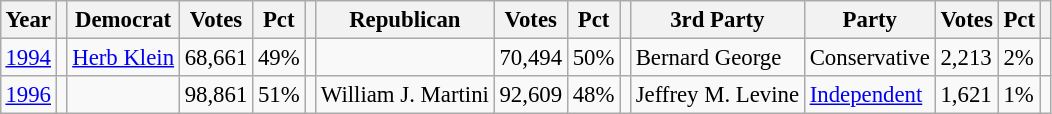<table class="wikitable" style="margin:0.5em ; font-size:95%">
<tr>
<th>Year</th>
<th></th>
<th>Democrat</th>
<th>Votes</th>
<th>Pct</th>
<th></th>
<th>Republican</th>
<th>Votes</th>
<th>Pct</th>
<th></th>
<th>3rd Party</th>
<th>Party</th>
<th>Votes</th>
<th>Pct</th>
<th></th>
</tr>
<tr>
<td><a href='#'>1994</a></td>
<td></td>
<td><a href='#'>Herb Klein</a></td>
<td>68,661</td>
<td>49%</td>
<td></td>
<td></td>
<td>70,494</td>
<td>50%</td>
<td></td>
<td>Bernard George</td>
<td>Conservative</td>
<td>2,213</td>
<td>2%</td>
<td></td>
</tr>
<tr>
<td><a href='#'>1996</a></td>
<td></td>
<td></td>
<td>98,861</td>
<td>51%</td>
<td></td>
<td>William J. Martini</td>
<td>92,609</td>
<td>48%</td>
<td></td>
<td>Jeffrey M. Levine</td>
<td><a href='#'>Independent</a></td>
<td>1,621</td>
<td>1%</td>
<td></td>
</tr>
</table>
